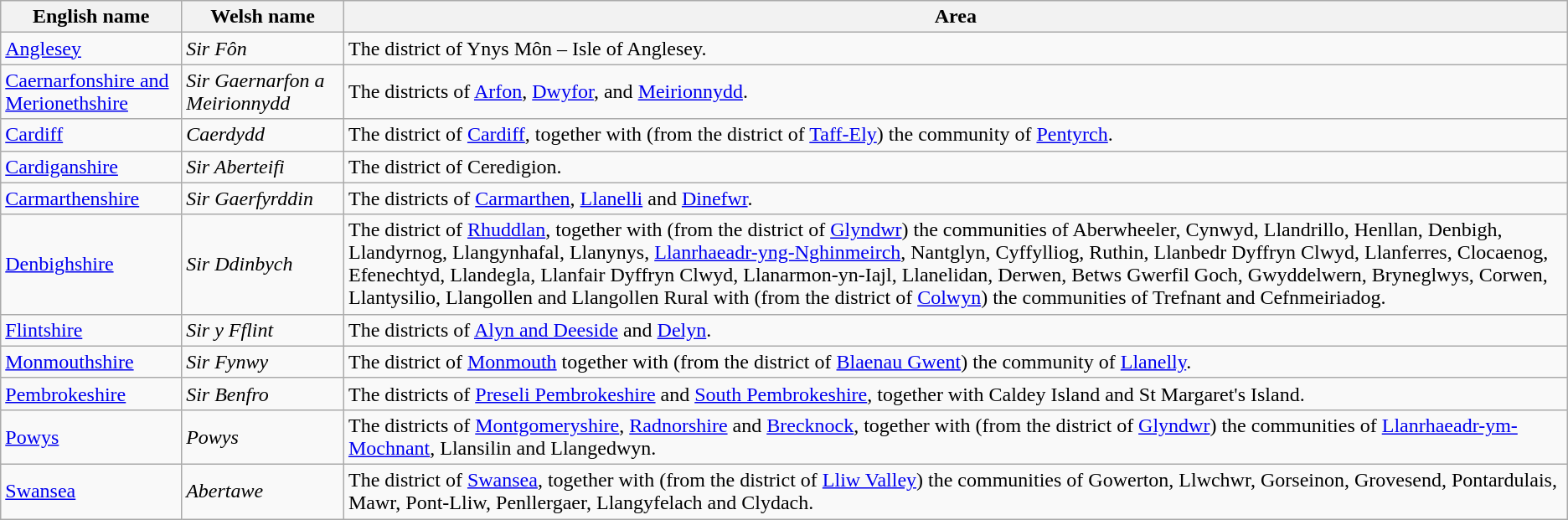<table class="wikitable">
<tr>
<th>English name</th>
<th>Welsh name</th>
<th>Area</th>
</tr>
<tr>
<td><a href='#'>Anglesey</a></td>
<td><em>Sir Fôn</em></td>
<td>The district of Ynys Môn – Isle of Anglesey.</td>
</tr>
<tr>
<td><a href='#'>Caernarfonshire and Merionethshire</a></td>
<td><em>Sir Gaernarfon a Meirionnydd</em></td>
<td>The districts of <a href='#'>Arfon</a>, <a href='#'>Dwyfor</a>, and <a href='#'>Meirionnydd</a>.</td>
</tr>
<tr>
<td><a href='#'>Cardiff</a></td>
<td><em>Caerdydd</em></td>
<td>The district of <a href='#'>Cardiff</a>, together with (from the district of <a href='#'>Taff-Ely</a>) the community of <a href='#'>Pentyrch</a>.</td>
</tr>
<tr>
<td><a href='#'>Cardiganshire</a></td>
<td><em>Sir Aberteifi</em></td>
<td>The district of Ceredigion.</td>
</tr>
<tr>
<td><a href='#'>Carmarthenshire</a></td>
<td><em>Sir Gaerfyrddin</em></td>
<td>The districts of <a href='#'>Carmarthen</a>, <a href='#'>Llanelli</a> and <a href='#'>Dinefwr</a>.</td>
</tr>
<tr>
<td><a href='#'>Denbighshire</a></td>
<td><em>Sir Ddinbych</em></td>
<td>The district of <a href='#'>Rhuddlan</a>, together with (from the district of <a href='#'>Glyndwr</a>) the communities of Aberwheeler, Cynwyd, Llandrillo, Henllan, Denbigh, Llandyrnog, Llangynhafal, Llanynys, <a href='#'>Llanrhaeadr-yng-Nghinmeirch</a>, Nantglyn, Cyffylliog, Ruthin, Llanbedr Dyffryn Clwyd, Llanferres, Clocaenog, Efenechtyd, Llandegla, Llanfair Dyffryn Clwyd, Llanarmon-yn-Iajl, Llanelidan, Derwen, Betws Gwerfil Goch, Gwyddelwern, Bryneglwys, Corwen, Llantysilio, Llangollen and Llangollen Rural with (from the district of <a href='#'>Colwyn</a>) the communities of Trefnant and Cefnmeiriadog.</td>
</tr>
<tr>
<td><a href='#'>Flintshire</a></td>
<td><em>Sir y Fflint</em></td>
<td>The districts of <a href='#'>Alyn and Deeside</a> and <a href='#'>Delyn</a>.</td>
</tr>
<tr>
<td><a href='#'>Monmouthshire</a></td>
<td><em>Sir Fynwy</em></td>
<td>The district of <a href='#'>Monmouth</a> together with (from the district of <a href='#'>Blaenau Gwent</a>) the community of <a href='#'>Llanelly</a>.</td>
</tr>
<tr>
<td><a href='#'>Pembrokeshire</a></td>
<td><em>Sir Benfro</em></td>
<td>The districts of <a href='#'>Preseli Pembrokeshire</a> and <a href='#'>South Pembrokeshire</a>, together with Caldey Island and St Margaret's Island.</td>
</tr>
<tr>
<td><a href='#'>Powys</a></td>
<td><em>Powys</em></td>
<td>The districts of <a href='#'>Montgomeryshire</a>, <a href='#'>Radnorshire</a> and <a href='#'>Brecknock</a>, together with (from the district of <a href='#'>Glyndwr</a>) the communities of <a href='#'>Llanrhaeadr-ym-Mochnant</a>, Llansilin and Llangedwyn.</td>
</tr>
<tr>
<td><a href='#'>Swansea</a></td>
<td><em>Abertawe</em></td>
<td>The district of <a href='#'>Swansea</a>, together with (from the district of <a href='#'>Lliw Valley</a>) the communities of Gowerton, Llwchwr, Gorseinon, Grovesend, Pontardulais, Mawr, Pont-Lliw, Penllergaer, Llangyfelach and Clydach.</td>
</tr>
</table>
